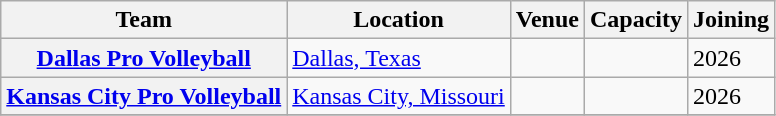<table class="wikitable sortable plainrowheaders">
<tr>
<th scope="col">Team</th>
<th scope="col" class="unsortable">Location</th>
<th scope="col" class="unsortable">Venue</th>
<th scope="col">Capacity</th>
<th scope="col">Joining</th>
</tr>
<tr>
<th scope="row"><a href='#'>Dallas Pro Volleyball</a></th>
<td><a href='#'>Dallas, Texas</a></td>
<td></td>
<td></td>
<td>2026</td>
</tr>
<tr>
<th scope="row"><a href='#'>Kansas City Pro Volleyball</a></th>
<td><a href='#'>Kansas City, Missouri</a></td>
<td></td>
<td></td>
<td>2026</td>
</tr>
<tr>
</tr>
</table>
